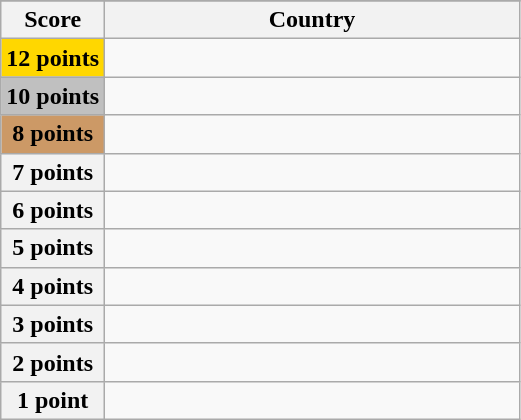<table class="wikitable">
<tr>
</tr>
<tr>
<th scope="col" width="20%">Score</th>
<th scope="col">Country</th>
</tr>
<tr>
<th scope="row" style="background:gold">12 points</th>
<td></td>
</tr>
<tr>
<th scope="row" style="background:silver">10 points</th>
<td></td>
</tr>
<tr>
<th scope="row" style="background:#CC9966">8 points</th>
<td></td>
</tr>
<tr>
<th scope="row">7 points</th>
<td></td>
</tr>
<tr>
<th scope="row">6 points</th>
<td></td>
</tr>
<tr>
<th scope="row">5 points</th>
<td></td>
</tr>
<tr>
<th scope="row">4 points</th>
<td></td>
</tr>
<tr>
<th scope="row">3 points</th>
<td></td>
</tr>
<tr>
<th scope="row">2 points</th>
<td></td>
</tr>
<tr>
<th scope="row">1 point</th>
<td></td>
</tr>
</table>
